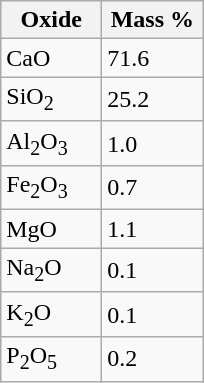<table class="wikitable">
<tr>
<th width="60">Oxide</th>
<th width="60">Mass %</th>
</tr>
<tr>
<td>CaO</td>
<td>71.6</td>
</tr>
<tr>
<td>SiO<sub>2</sub></td>
<td>25.2</td>
</tr>
<tr>
<td>Al<sub>2</sub>O<sub>3</sub></td>
<td>1.0</td>
</tr>
<tr>
<td>Fe<sub>2</sub>O<sub>3</sub></td>
<td>0.7</td>
</tr>
<tr>
<td>MgO</td>
<td>1.1</td>
</tr>
<tr>
<td>Na<sub>2</sub>O</td>
<td>0.1</td>
</tr>
<tr>
<td>K<sub>2</sub>O</td>
<td>0.1</td>
</tr>
<tr>
<td>P<sub>2</sub>O<sub>5</sub></td>
<td>0.2</td>
</tr>
</table>
